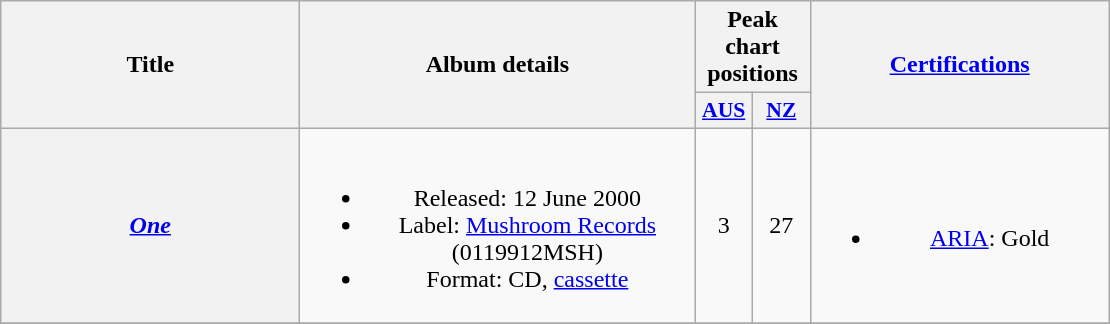<table class="wikitable plainrowheaders" style="text-align:center;" border="1">
<tr>
<th scope="col" rowspan="2" style="width:12em;">Title</th>
<th scope="col" rowspan="2" style="width:16em;">Album details</th>
<th scope="col" colspan="2">Peak chart positions</th>
<th scope="col" rowspan="2" style="width:12em;"><a href='#'>Certifications</a></th>
</tr>
<tr>
<th scope="col" style="width:2.2em;font-size:90%;"><a href='#'>AUS</a><br></th>
<th scope="col" style="width:2.2em;font-size:90%;"><a href='#'>NZ</a><br></th>
</tr>
<tr>
<th scope="row"><em><a href='#'>One</a></em></th>
<td><br><ul><li>Released: 12 June 2000</li><li>Label: <a href='#'>Mushroom Records</a> (0119912MSH)</li><li>Format: CD, <a href='#'>cassette</a></li></ul></td>
<td>3</td>
<td>27</td>
<td><br><ul><li><a href='#'>ARIA</a>: Gold</li></ul></td>
</tr>
<tr>
</tr>
</table>
